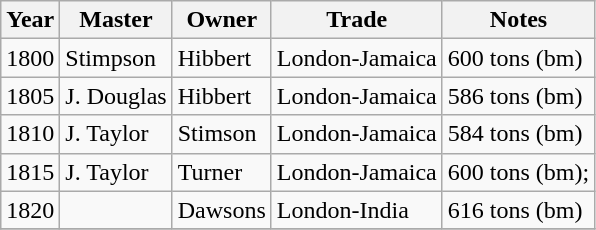<table class="sortable wikitable">
<tr>
<th>Year</th>
<th>Master</th>
<th>Owner</th>
<th>Trade</th>
<th>Notes</th>
</tr>
<tr>
<td>1800</td>
<td>Stimpson</td>
<td>Hibbert</td>
<td>London-Jamaica</td>
<td>600 tons (bm)</td>
</tr>
<tr>
<td>1805</td>
<td>J. Douglas</td>
<td>Hibbert</td>
<td>London-Jamaica</td>
<td>586 tons (bm)</td>
</tr>
<tr>
<td>1810</td>
<td>J. Taylor</td>
<td>Stimson</td>
<td>London-Jamaica</td>
<td>584 tons (bm)</td>
</tr>
<tr>
<td>1815</td>
<td>J. Taylor</td>
<td>Turner</td>
<td>London-Jamaica</td>
<td>600 tons (bm);</td>
</tr>
<tr>
<td>1820</td>
<td></td>
<td>Dawsons</td>
<td>London-India</td>
<td>616 tons (bm)</td>
</tr>
<tr>
</tr>
</table>
